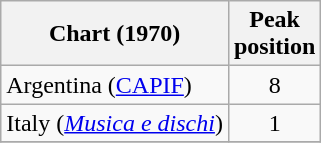<table class="wikitable sortable">
<tr>
<th align="left">Chart (1970)</th>
<th align="left">Peak<br>position</th>
</tr>
<tr>
<td align="left">Argentina (<a href='#'>CAPIF</a>)</td>
<td align="center">8</td>
</tr>
<tr>
<td align="left">Italy (<em><a href='#'>Musica e dischi</a></em>)</td>
<td align="center">1</td>
</tr>
<tr>
</tr>
</table>
